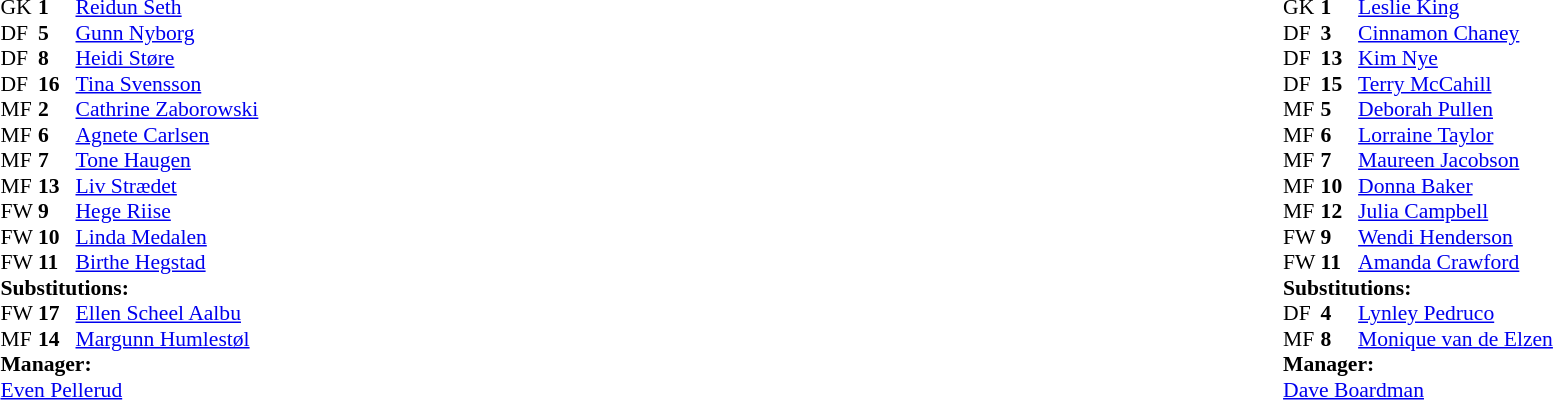<table width="100%">
<tr>
<td valign="top" width="40%"><br><table style="font-size:90%" cellspacing="0" cellpadding="0">
<tr>
<th width=25></th>
<th width=25></th>
</tr>
<tr>
<td>GK</td>
<td><strong>1</strong></td>
<td><a href='#'>Reidun Seth</a></td>
</tr>
<tr>
<td>DF</td>
<td><strong>5</strong></td>
<td><a href='#'>Gunn Nyborg</a></td>
</tr>
<tr>
<td>DF</td>
<td><strong>8</strong></td>
<td><a href='#'>Heidi Støre</a></td>
</tr>
<tr>
<td>DF</td>
<td><strong>16</strong></td>
<td><a href='#'>Tina Svensson</a></td>
</tr>
<tr>
<td>MF</td>
<td><strong>2</strong></td>
<td><a href='#'>Cathrine Zaborowski</a></td>
</tr>
<tr>
<td>MF</td>
<td><strong>6</strong></td>
<td><a href='#'>Agnete Carlsen</a></td>
</tr>
<tr>
<td>MF</td>
<td><strong>7</strong></td>
<td><a href='#'>Tone Haugen</a></td>
<td></td>
<td></td>
</tr>
<tr>
<td>MF</td>
<td><strong>13</strong></td>
<td><a href='#'>Liv Strædet</a></td>
</tr>
<tr>
<td>FW</td>
<td><strong>9</strong></td>
<td><a href='#'>Hege Riise</a></td>
</tr>
<tr>
<td>FW</td>
<td><strong>10</strong></td>
<td><a href='#'>Linda Medalen</a></td>
<td></td>
</tr>
<tr>
<td>FW</td>
<td><strong>11</strong></td>
<td><a href='#'>Birthe Hegstad</a></td>
<td></td>
<td></td>
</tr>
<tr>
<td colspan=3><strong>Substitutions:</strong></td>
</tr>
<tr>
<td>FW</td>
<td><strong>17</strong></td>
<td><a href='#'>Ellen Scheel Aalbu</a></td>
<td></td>
<td></td>
</tr>
<tr>
<td>MF</td>
<td><strong>14</strong></td>
<td><a href='#'>Margunn Humlestøl</a></td>
<td></td>
<td></td>
</tr>
<tr>
<td colspan=3><strong>Manager:</strong></td>
</tr>
<tr>
<td colspan=3><a href='#'>Even Pellerud</a></td>
</tr>
</table>
</td>
<td valign="top"></td>
<td valign="top" width="50%"><br><table style="font-size:90%; margin:auto" cellspacing="0" cellpadding="0">
<tr>
<th width=25></th>
<th width=25></th>
</tr>
<tr>
<td>GK</td>
<td><strong>1</strong></td>
<td><a href='#'>Leslie King</a></td>
</tr>
<tr>
<td>DF</td>
<td><strong>3</strong></td>
<td><a href='#'>Cinnamon Chaney</a></td>
<td></td>
<td></td>
</tr>
<tr>
<td>DF</td>
<td><strong>13</strong></td>
<td><a href='#'>Kim Nye</a></td>
</tr>
<tr>
<td>DF</td>
<td><strong>15</strong></td>
<td><a href='#'>Terry McCahill</a></td>
</tr>
<tr>
<td>MF</td>
<td><strong>5</strong></td>
<td><a href='#'>Deborah Pullen</a></td>
</tr>
<tr>
<td>MF</td>
<td><strong>6</strong></td>
<td><a href='#'>Lorraine Taylor</a></td>
</tr>
<tr>
<td>MF</td>
<td><strong>7</strong></td>
<td><a href='#'>Maureen Jacobson</a></td>
</tr>
<tr>
<td>MF</td>
<td><strong>10</strong></td>
<td><a href='#'>Donna Baker</a></td>
</tr>
<tr>
<td>MF</td>
<td><strong>12</strong></td>
<td><a href='#'>Julia Campbell</a></td>
</tr>
<tr>
<td>FW</td>
<td><strong>9</strong></td>
<td><a href='#'>Wendi Henderson</a></td>
</tr>
<tr>
<td>FW</td>
<td><strong>11</strong></td>
<td><a href='#'>Amanda Crawford</a></td>
<td></td>
<td></td>
</tr>
<tr>
<td colspan=3><strong>Substitutions:</strong></td>
</tr>
<tr>
<td>DF</td>
<td><strong>4</strong></td>
<td><a href='#'>Lynley Pedruco</a></td>
<td></td>
<td></td>
</tr>
<tr>
<td>MF</td>
<td><strong>8</strong></td>
<td><a href='#'>Monique van de Elzen</a></td>
<td></td>
<td></td>
</tr>
<tr>
<td colspan=3><strong>Manager:</strong></td>
</tr>
<tr>
<td colspan=3> <a href='#'>Dave Boardman</a></td>
</tr>
</table>
</td>
</tr>
</table>
